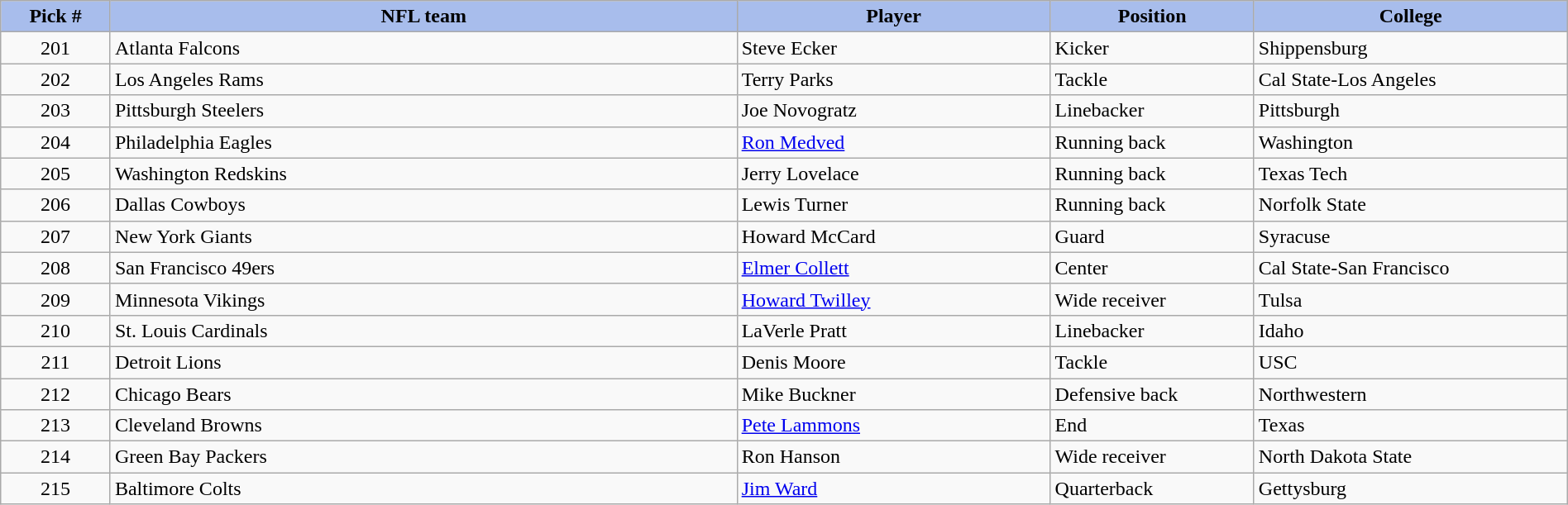<table class="wikitable sortable sortable" style="width: 100%">
<tr>
<th style="background:#A8BDEC;" width=7%>Pick #</th>
<th width=40% style="background:#A8BDEC;">NFL team</th>
<th width=20% style="background:#A8BDEC;">Player</th>
<th width=13% style="background:#A8BDEC;">Position</th>
<th style="background:#A8BDEC;">College</th>
</tr>
<tr>
<td align=center>201</td>
<td>Atlanta Falcons</td>
<td>Steve Ecker</td>
<td>Kicker</td>
<td>Shippensburg</td>
</tr>
<tr>
<td align=center>202</td>
<td>Los Angeles Rams</td>
<td>Terry Parks</td>
<td>Tackle</td>
<td>Cal State-Los Angeles</td>
</tr>
<tr>
<td align=center>203</td>
<td>Pittsburgh Steelers</td>
<td>Joe Novogratz</td>
<td>Linebacker</td>
<td>Pittsburgh</td>
</tr>
<tr>
<td align=center>204</td>
<td>Philadelphia Eagles</td>
<td><a href='#'>Ron Medved</a></td>
<td>Running back</td>
<td>Washington</td>
</tr>
<tr>
<td align=center>205</td>
<td>Washington Redskins</td>
<td>Jerry Lovelace</td>
<td>Running back</td>
<td>Texas Tech</td>
</tr>
<tr>
<td align=center>206</td>
<td>Dallas Cowboys</td>
<td>Lewis Turner</td>
<td>Running back</td>
<td>Norfolk State</td>
</tr>
<tr>
<td align=center>207</td>
<td>New York Giants</td>
<td>Howard McCard</td>
<td>Guard</td>
<td>Syracuse</td>
</tr>
<tr>
<td align=center>208</td>
<td>San Francisco 49ers</td>
<td><a href='#'>Elmer Collett</a></td>
<td>Center</td>
<td>Cal State-San Francisco</td>
</tr>
<tr>
<td align=center>209</td>
<td>Minnesota Vikings</td>
<td><a href='#'>Howard Twilley</a></td>
<td>Wide receiver</td>
<td>Tulsa</td>
</tr>
<tr>
<td align=center>210</td>
<td>St. Louis Cardinals</td>
<td>LaVerle Pratt</td>
<td>Linebacker</td>
<td>Idaho</td>
</tr>
<tr>
<td align=center>211</td>
<td>Detroit Lions</td>
<td>Denis Moore</td>
<td>Tackle</td>
<td>USC</td>
</tr>
<tr>
<td align=center>212</td>
<td>Chicago Bears</td>
<td>Mike Buckner</td>
<td>Defensive back</td>
<td>Northwestern</td>
</tr>
<tr>
<td align=center>213</td>
<td>Cleveland Browns</td>
<td><a href='#'>Pete Lammons</a></td>
<td>End</td>
<td>Texas</td>
</tr>
<tr>
<td align=center>214</td>
<td>Green Bay Packers</td>
<td>Ron Hanson</td>
<td>Wide receiver</td>
<td>North Dakota State</td>
</tr>
<tr>
<td align=center>215</td>
<td>Baltimore Colts</td>
<td><a href='#'>Jim Ward</a></td>
<td>Quarterback</td>
<td>Gettysburg</td>
</tr>
</table>
